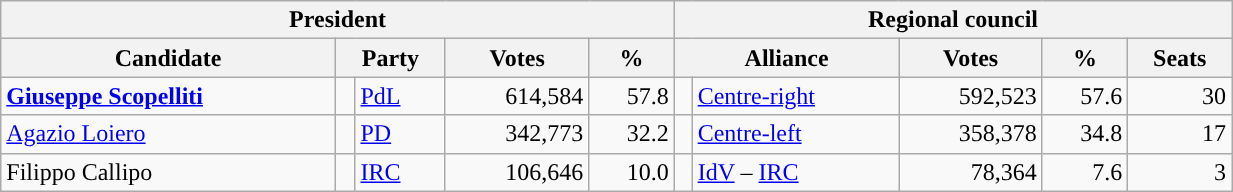<table class="wikitable" style="text-align:right; style="width=65%">
<tr>
<th colspan="5">President</th>
<th colspan="7">Regional council</th>
</tr>
<tr>
<th>Candidate</th>
<th colspan="2">Party</th>
<th>Votes</th>
<th>%</th>
<th colspan="2">Alliance</th>
<th>Votes</th>
<th>%</th>
<th>Seats</th>
</tr>
<tr>
<td style="text-align:left"><strong><a href='#'>Giuseppe Scopelliti</a></strong></td>
<td></td>
<td style="text-align:left"><a href='#'>PdL</a></td>
<td>614,584</td>
<td>57.8</td>
<td></td>
<td style="text-align:left"><a href='#'>Centre-right</a></td>
<td>592,523</td>
<td>57.6</td>
<td>30</td>
</tr>
<tr>
<td style="text-align:left"><a href='#'>Agazio Loiero</a></td>
<td></td>
<td style="text-align:left"><a href='#'>PD</a></td>
<td>342,773</td>
<td>32.2</td>
<td></td>
<td style="text-align:left"><a href='#'>Centre-left</a></td>
<td>358,378</td>
<td>34.8</td>
<td>17</td>
</tr>
<tr>
<td style="text-align:left">Filippo Callipo</td>
<td></td>
<td style="text-align:left"><a href='#'>IRC</a></td>
<td>106,646</td>
<td>10.0</td>
<td></td>
<td style="text-align:left"><a href='#'>IdV</a> – <a href='#'>IRC</a></td>
<td>78,364</td>
<td>7.6</td>
<td>3</td>
</tr>
</table>
